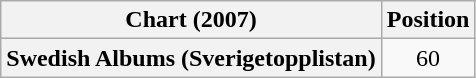<table class="wikitable plainrowheaders" style="text-align:center">
<tr>
<th scope="col">Chart (2007)</th>
<th scope="col">Position</th>
</tr>
<tr>
<th scope="row">Swedish Albums (Sverigetopplistan)</th>
<td>60</td>
</tr>
</table>
